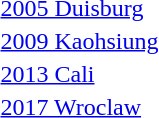<table>
<tr>
<td><a href='#'>2005 Duisburg</a></td>
<td></td>
<td></td>
<td></td>
</tr>
<tr>
<td><a href='#'>2009 Kaohsiung</a></td>
<td></td>
<td></td>
<td></td>
</tr>
<tr>
<td><a href='#'>2013 Cali</a></td>
<td></td>
<td></td>
<td></td>
</tr>
<tr>
<td><a href='#'>2017 Wroclaw</a></td>
<td></td>
<td></td>
<td></td>
</tr>
</table>
